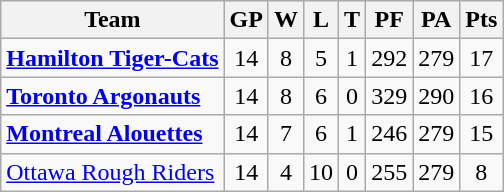<table class="wikitable">
<tr>
<th>Team</th>
<th>GP</th>
<th>W</th>
<th>L</th>
<th>T</th>
<th>PF</th>
<th>PA</th>
<th>Pts</th>
</tr>
<tr align="center">
<td align="left"><strong><a href='#'>Hamilton Tiger-Cats</a></strong></td>
<td>14</td>
<td>8</td>
<td>5</td>
<td>1</td>
<td>292</td>
<td>279</td>
<td>17</td>
</tr>
<tr align="center">
<td align="left"><strong><a href='#'>Toronto Argonauts</a></strong></td>
<td>14</td>
<td>8</td>
<td>6</td>
<td>0</td>
<td>329</td>
<td>290</td>
<td>16</td>
</tr>
<tr align="center">
<td align="left"><strong><a href='#'>Montreal Alouettes</a></strong></td>
<td>14</td>
<td>7</td>
<td>6</td>
<td>1</td>
<td>246</td>
<td>279</td>
<td>15</td>
</tr>
<tr align="center">
<td align="left"><a href='#'>Ottawa Rough Riders</a></td>
<td>14</td>
<td>4</td>
<td>10</td>
<td>0</td>
<td>255</td>
<td>279</td>
<td>8</td>
</tr>
</table>
